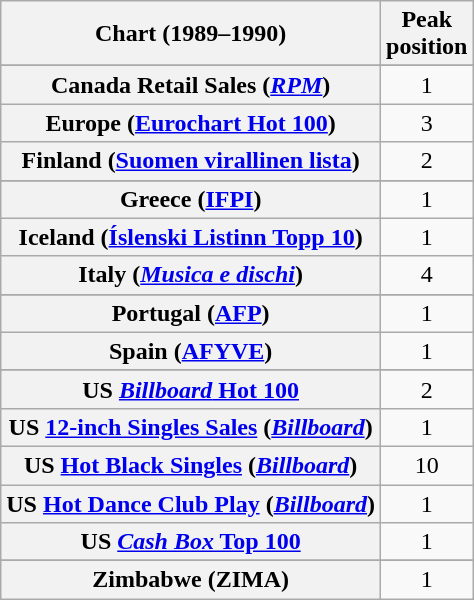<table class="wikitable sortable plainrowheaders" style="text-align:center">
<tr>
<th>Chart (1989–1990)</th>
<th>Peak<br>position</th>
</tr>
<tr>
</tr>
<tr>
</tr>
<tr>
</tr>
<tr>
</tr>
<tr>
</tr>
<tr>
<th scope="row">Canada Retail Sales (<em><a href='#'>RPM</a></em>)</th>
<td>1</td>
</tr>
<tr>
<th scope="row">Europe (<a href='#'>Eurochart Hot 100</a>)</th>
<td>3</td>
</tr>
<tr>
<th scope="row">Finland (<a href='#'>Suomen virallinen lista</a>)</th>
<td>2</td>
</tr>
<tr>
</tr>
<tr>
<th scope="row">Greece (<a href='#'>IFPI</a>)</th>
<td>1</td>
</tr>
<tr>
<th scope="row">Iceland (<a href='#'>Íslenski Listinn Topp 10</a>)</th>
<td>1</td>
</tr>
<tr>
<th scope="row">Italy (<em><a href='#'>Musica e dischi</a></em>)</th>
<td>4</td>
</tr>
<tr>
</tr>
<tr>
</tr>
<tr>
</tr>
<tr>
</tr>
<tr>
<th scope="row">Portugal (<a href='#'>AFP</a>)</th>
<td>1</td>
</tr>
<tr>
<th scope="row">Spain (<a href='#'>AFYVE</a>)</th>
<td>1</td>
</tr>
<tr>
</tr>
<tr>
</tr>
<tr>
</tr>
<tr>
<th scope="row">US <a href='#'><em>Billboard</em> Hot 100</a></th>
<td>2</td>
</tr>
<tr>
<th scope="row">US <a href='#'>12-inch Singles Sales</a> (<em><a href='#'>Billboard</a></em>)</th>
<td>1</td>
</tr>
<tr>
<th scope="row">US <a href='#'>Hot Black Singles</a> (<em><a href='#'>Billboard</a></em>)</th>
<td>10</td>
</tr>
<tr>
<th scope="row">US <a href='#'>Hot Dance Club Play</a> (<em><a href='#'>Billboard</a></em>)</th>
<td>1</td>
</tr>
<tr>
<th scope="row">US <a href='#'><em>Cash Box</em> Top 100</a></th>
<td>1</td>
</tr>
<tr>
</tr>
<tr>
<th scope="row">Zimbabwe (ZIMA)</th>
<td>1</td>
</tr>
</table>
